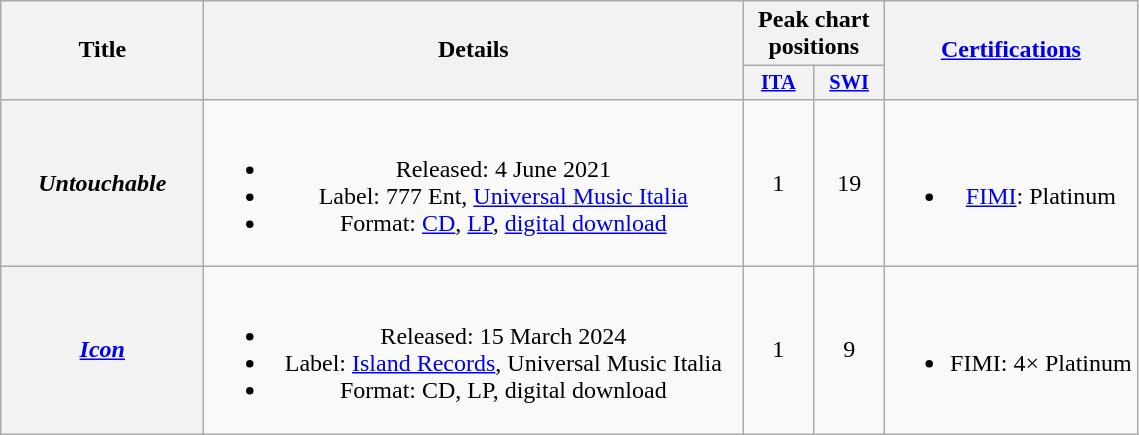<table class="wikitable plainrowheaders" style="text-align:center;">
<tr>
<th scope="col" rowspan="2" style="width:8em;">Title</th>
<th scope="col" rowspan="2" style="width:22em;">Details</th>
<th scope="col" colspan="2">Peak chart positions</th>
<th scope="col" rowspan="2"><a href='#'>Certifications</a></th>
</tr>
<tr>
<th scope="col" style="width:3em;font-size:85%;"><a href='#'>ITA</a><br></th>
<th scope="col" style="width:3em;font-size:85%;"><a href='#'>SWI</a><br></th>
</tr>
<tr>
<th scope="row"><em>Untouchable</em></th>
<td><br><ul><li>Released: 4 June 2021</li><li>Label: 777 Ent, <a href='#'>Universal Music Italia</a></li><li>Format: <a href='#'>CD</a>, <a href='#'>LP</a>, <a href='#'>digital download</a></li></ul></td>
<td>1</td>
<td>19</td>
<td><br><ul><li><a href='#'>FIMI</a>: Platinum</li></ul></td>
</tr>
<tr>
<th scope="row"><em><a href='#'>Icon</a></em></th>
<td><br><ul><li>Released: 15 March 2024</li><li>Label: <a href='#'>Island Records</a>, Universal Music Italia</li><li>Format: CD, LP, digital download</li></ul></td>
<td>1</td>
<td>9</td>
<td><br><ul><li>FIMI: 4× Platinum</li></ul></td>
</tr>
</table>
